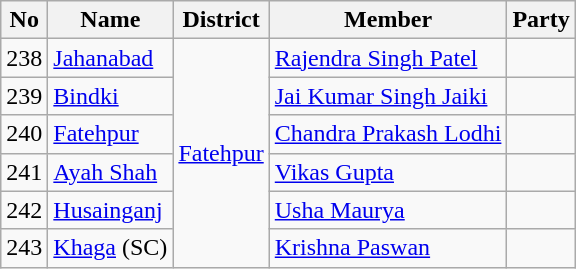<table class="wikitable sortable">
<tr>
<th>No</th>
<th>Name</th>
<th>District</th>
<th>Member</th>
<th colspan="2">Party</th>
</tr>
<tr>
<td>238</td>
<td><a href='#'>Jahanabad</a></td>
<td rowspan="6"><a href='#'>Fatehpur</a></td>
<td><a href='#'>Rajendra Singh Patel</a></td>
<td></td>
</tr>
<tr>
<td>239</td>
<td><a href='#'>Bindki</a></td>
<td><a href='#'>Jai Kumar Singh Jaiki</a></td>
<td></td>
</tr>
<tr>
<td>240</td>
<td><a href='#'>Fatehpur</a></td>
<td><a href='#'>Chandra Prakash Lodhi</a></td>
<td></td>
</tr>
<tr>
<td>241</td>
<td><a href='#'>Ayah Shah</a></td>
<td><a href='#'>Vikas Gupta</a></td>
<td></td>
</tr>
<tr>
<td>242</td>
<td><a href='#'>Husainganj</a></td>
<td><a href='#'>Usha Maurya</a></td>
<td></td>
</tr>
<tr>
<td>243</td>
<td><a href='#'>Khaga</a> (SC)</td>
<td><a href='#'>Krishna Paswan</a></td>
<td></td>
</tr>
</table>
